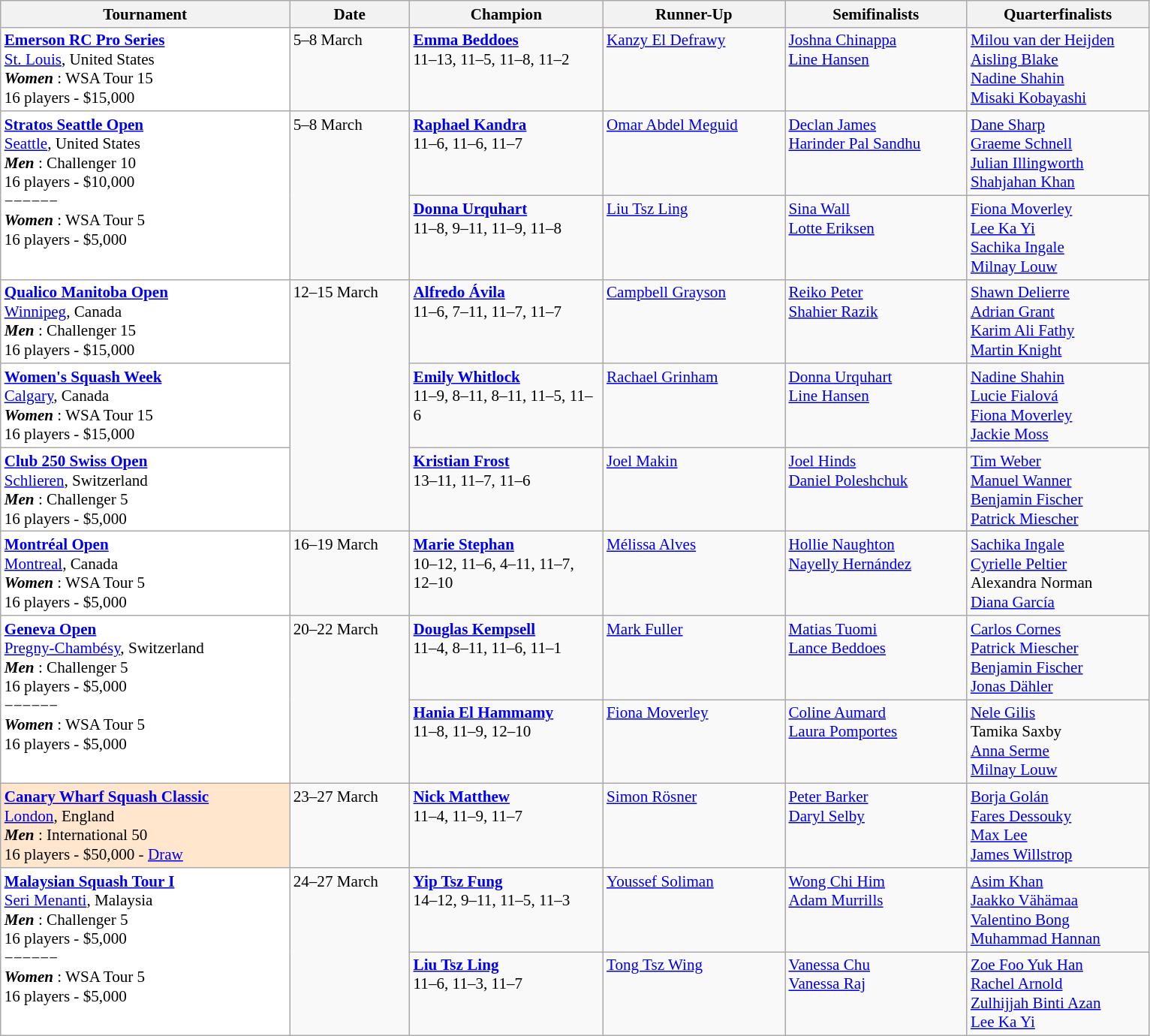<table class="wikitable" style="font-size:88%">
<tr>
<th width=250>Tournament</th>
<th width=100>Date</th>
<th width=165>Champion</th>
<th width=155>Runner-Up</th>
<th width=155>Semifinalists</th>
<th width=155>Quarterfinalists</th>
</tr>
<tr valign=top>
<td style="background:#fff;"><strong><a href='#'>Emerson RC Pro Series</a></strong><br> <a href='#'>St. Louis</a>, United States<br><strong> <em>Women</em> </strong>: WSA Tour 15<br>16 players - $15,000</td>
<td>5–8 March</td>
<td> <strong><a href='#'>Emma Beddoes</a></strong><br>11–13, 11–5, 11–8, 11–2</td>
<td> <a href='#'>Kanzy El Defrawy</a></td>
<td> <a href='#'>Joshna Chinappa</a><br> <a href='#'>Line Hansen</a></td>
<td> <a href='#'>Milou van der Heijden</a><br> <a href='#'>Aisling Blake</a><br> <a href='#'>Nadine Shahin</a><br> <a href='#'>Misaki Kobayashi</a></td>
</tr>
<tr valign=top>
<td rowspan=2 style="background:#fff;"><strong><a href='#'>Stratos Seattle Open</a></strong><br> <a href='#'>Seattle</a>, United States<br><strong> <em>Men</em> </strong>: Challenger 10<br>16 players - $10,000<br>−−−−−−<br><strong> <em>Women</em> </strong>: WSA Tour 5<br>16 players - $5,000</td>
<td rowspan=2>5–8 March</td>
<td> <strong><a href='#'>Raphael Kandra</a></strong><br>11–6, 11–6, 11–7</td>
<td> <a href='#'>Omar Abdel Meguid</a></td>
<td> <a href='#'>Declan James</a><br> <a href='#'>Harinder Pal Sandhu</a></td>
<td> <a href='#'>Dane Sharp</a><br> <a href='#'>Graeme Schnell</a><br> <a href='#'>Julian Illingworth</a><br> <a href='#'>Shahjahan Khan</a></td>
</tr>
<tr valign=top>
<td> <strong><a href='#'>Donna Urquhart</a></strong><br>11–8, 9–11, 11–9, 11–8</td>
<td> <a href='#'>Liu Tsz Ling</a></td>
<td> <a href='#'>Sina Wall</a><br> <a href='#'>Lotte Eriksen</a></td>
<td> <a href='#'>Fiona Moverley</a><br> <a href='#'>Lee Ka Yi</a><br> <a href='#'>Sachika Ingale</a><br> <a href='#'>Milnay Louw</a></td>
</tr>
<tr valign=top>
<td style="background:#fff;"><strong><a href='#'>Qualico Manitoba Open</a></strong><br> <a href='#'>Winnipeg</a>, Canada<br><strong> <em>Men</em> </strong>: Challenger 15<br>16 players - $15,000</td>
<td rowspan=3>12–15 March</td>
<td> <strong><a href='#'>Alfredo Ávila</a></strong><br>11–6, 7–11, 11–7, 11–7</td>
<td> <a href='#'>Campbell Grayson</a></td>
<td> <a href='#'>Reiko Peter</a><br> <a href='#'>Shahier Razik</a></td>
<td> <a href='#'>Shawn Delierre</a><br> <a href='#'>Adrian Grant</a><br> <a href='#'>Karim Ali Fathy</a><br> <a href='#'>Martin Knight</a></td>
</tr>
<tr valign=top>
<td style="background:#fff;"><strong><a href='#'> Women's Squash Week</a></strong><br> <a href='#'>Calgary</a>, Canada<br><strong> <em>Women</em> </strong>: WSA Tour 15<br>16 players - $15,000</td>
<td> <strong><a href='#'>Emily Whitlock</a></strong><br>11–9, 8–11, 8–11, 11–5, 11–6</td>
<td> <a href='#'>Rachael Grinham</a></td>
<td> <a href='#'>Donna Urquhart</a><br> <a href='#'>Line Hansen</a></td>
<td> <a href='#'>Nadine Shahin</a><br> <a href='#'>Lucie Fialová</a><br> <a href='#'>Fiona Moverley</a><br> <a href='#'>Jackie Moss</a></td>
</tr>
<tr valign=top>
<td style="background:#fff;"><strong><a href='#'>Club 250 Swiss Open</a></strong><br> <a href='#'>Schlieren</a>, Switzerland<br><em> <strong>Men</strong> </em>: Challenger 5<br>16 players - $5,000</td>
<td> <strong><a href='#'>Kristian Frost</a></strong><br>13–11, 11–7, 11–6</td>
<td> <a href='#'>Joel Makin</a></td>
<td> <a href='#'>Joel Hinds</a><br> <a href='#'>Daniel Poleshchuk</a></td>
<td> <a href='#'>Tim Weber</a><br> <a href='#'>Manuel Wanner</a><br> <a href='#'>Benjamin Fischer</a><br> <a href='#'>Patrick Miescher</a></td>
</tr>
<tr valign=top>
<td style="background:#fff;"><strong><a href='#'>Montréal Open</a></strong><br> <a href='#'>Montreal</a>, Canada<br><strong> <em>Women</em> </strong>: WSA Tour 5<br>16 players - $5,000</td>
<td>16–19 March</td>
<td> <strong><a href='#'>Marie Stephan</a></strong><br>10–12, 11–6, 4–11, 11–7, 12–10</td>
<td> <a href='#'>Mélissa Alves</a></td>
<td> <a href='#'>Hollie Naughton</a><br>  <a href='#'>Nayelly Hernández</a></td>
<td> <a href='#'>Sachika Ingale</a><br> <a href='#'>Cyrielle Peltier</a><br> Alexandra Norman<br> <a href='#'>Diana García</a></td>
</tr>
<tr valign=top>
<td rowspan=2 style="background:#fff;"><strong><a href='#'>Geneva Open</a></strong><br> <a href='#'>Pregny-Chambésy</a>, Switzerland<br><strong> <em>Men</em> </strong>: Challenger 5<br>16 players - $5,000<br>−−−−−−<br><strong> <em>Women</em> </strong>: WSA Tour 5<br>16 players - $5,000</td>
<td rowspan=2>20–22 March</td>
<td> <strong><a href='#'>Douglas Kempsell</a></strong><br>11–4, 8–11, 11–6, 11–1</td>
<td> <a href='#'>Mark Fuller</a></td>
<td> <a href='#'>Matias Tuomi</a><br> <a href='#'>Lance Beddoes</a></td>
<td> <a href='#'>Carlos Cornes</a><br> <a href='#'>Patrick Miescher</a><br> <a href='#'>Benjamin Fischer</a><br> <a href='#'>Jonas Dähler</a></td>
</tr>
<tr valign=top>
<td> <strong><a href='#'>Hania El Hammamy</a></strong><br>11–8, 11–9, 12–10</td>
<td> <a href='#'>Fiona Moverley</a></td>
<td> <a href='#'>Coline Aumard</a><br> <a href='#'>Laura Pomportes</a></td>
<td> <a href='#'>Nele Gilis</a><br> Tamika Saxby<br> <a href='#'>Anna Serme</a><br> <a href='#'>Milnay Louw</a></td>
</tr>
<tr valign=top>
<td style="background:#ffe6cc;"><strong><a href='#'>Canary Wharf Squash Classic</a></strong><br> <a href='#'>London</a>, England<br><strong> <em>Men</em> </strong>: International 50<br>16 players - $50,000 - <a href='#'>Draw</a></td>
<td>23–27 March</td>
<td> <strong><a href='#'>Nick Matthew</a></strong><br>11–4, 11–9, 11–7</td>
<td> <a href='#'>Simon Rösner</a></td>
<td> <a href='#'>Peter Barker</a><br> <a href='#'>Daryl Selby</a></td>
<td> <a href='#'>Borja Golán</a><br> <a href='#'>Fares Dessouky</a><br> <a href='#'>Max Lee</a><br> <a href='#'>James Willstrop</a></td>
</tr>
<tr valign=top>
<td rowspan=2 style="background:#fff;"><strong><a href='#'>Malaysian Squash Tour I</a></strong><br> <a href='#'>Seri Menanti</a>, Malaysia<br><strong> <em>Men</em> </strong>: Challenger 5<br>16 players - $5,000<br>−−−−−−<br><strong> <em>Women</em> </strong>: WSA Tour 5<br>16 players - $5,000</td>
<td rowspan=2>24–27 March</td>
<td> <strong><a href='#'>Yip Tsz Fung</a></strong><br>14–12, 9–11, 11–5, 11–3</td>
<td> <a href='#'>Youssef Soliman</a></td>
<td> <a href='#'>Wong Chi Him</a><br> <a href='#'>Adam Murrills</a></td>
<td> <a href='#'>Asim Khan</a><br> <a href='#'>Jaakko Vähämaa</a><br> <a href='#'>Valentino Bong</a><br> <a href='#'>Muhammad Hannan</a></td>
</tr>
<tr valign=top>
<td> <strong><a href='#'>Liu Tsz Ling</a></strong><br>11–6, 11–3, 11–7</td>
<td> <a href='#'>Tong Tsz Wing</a></td>
<td> <a href='#'>Vanessa Chu</a><br> <a href='#'>Vanessa Raj</a></td>
<td> <a href='#'>Zoe Foo Yuk Han</a><br> <a href='#'>Rachel Arnold</a><br> <a href='#'>Zulhijjah Binti Azan</a><br> <a href='#'>Lee Ka Yi</a></td>
</tr>
</table>
